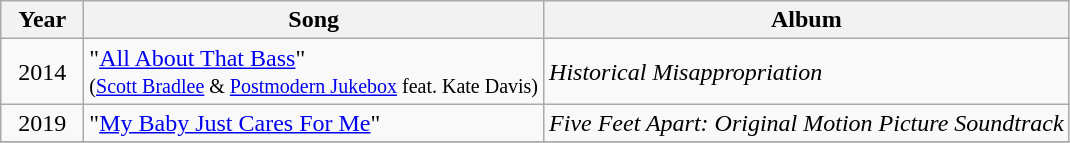<table class="wikitable sortable" style=text-align:center;>
<tr>
<th style="width:3em">Year</th>
<th>Song</th>
<th>Album</th>
</tr>
<tr>
<td>2014</td>
<td align="left">"<a href='#'>All About That Bass</a>" <br><small>(<a href='#'>Scott Bradlee</a> & <a href='#'>Postmodern Jukebox</a> feat. Kate Davis)</small></td>
<td style="text-align:left;"><em>Historical Misappropriation</em></td>
</tr>
<tr>
<td>2019</td>
<td align="left">"<a href='#'>My Baby Just Cares For Me</a>"</td>
<td style="text-align:left;"><em>Five Feet Apart: Original Motion Picture Soundtrack</em></td>
</tr>
<tr>
</tr>
</table>
